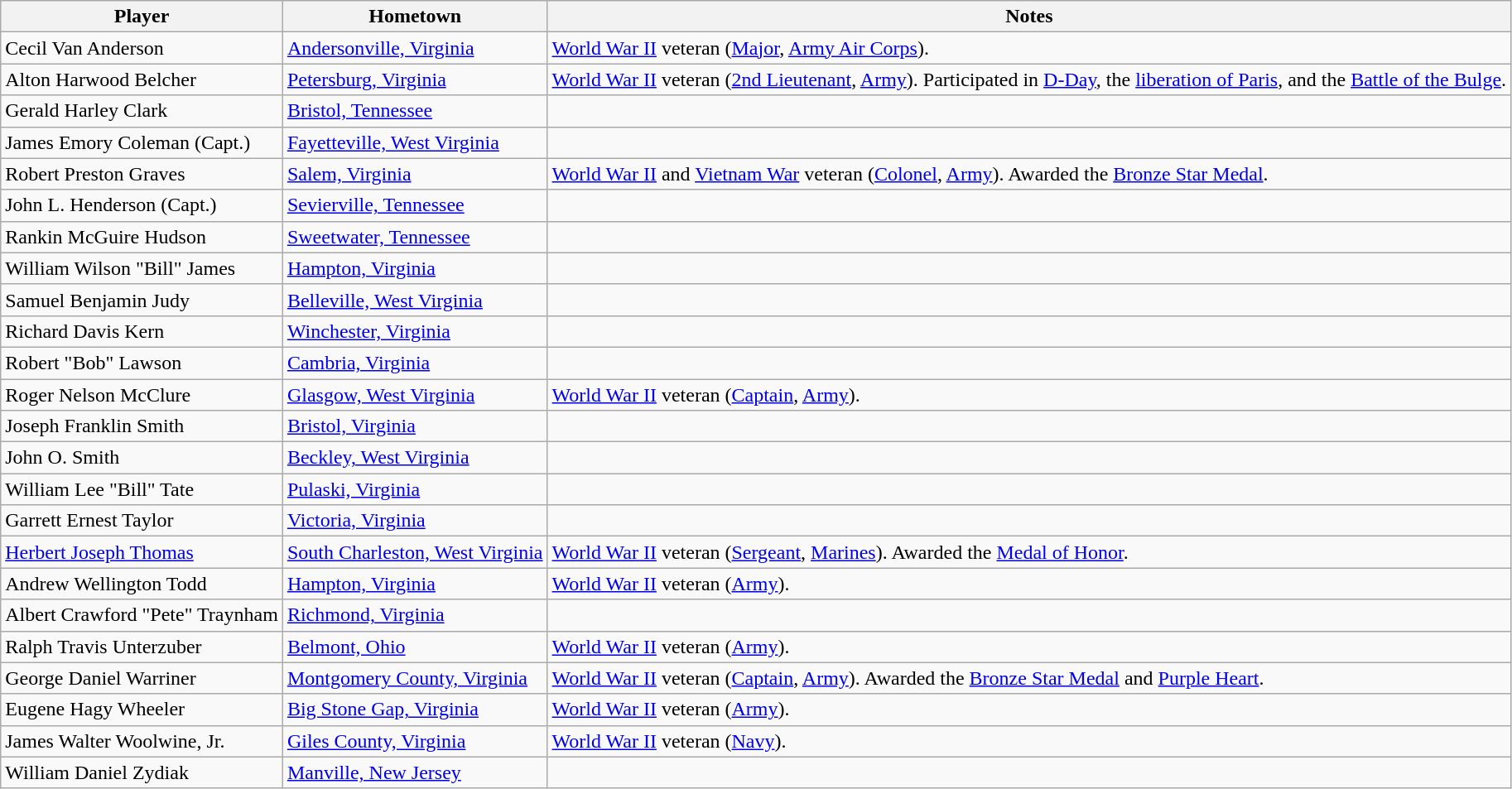<table class="wikitable" border="1">
<tr ;>
<th>Player</th>
<th>Hometown</th>
<th>Notes</th>
</tr>
<tr>
<td>Cecil Van Anderson</td>
<td><a href='#'>Andersonville, Virginia</a></td>
<td><a href='#'>World War II</a> veteran (<a href='#'>Major</a>, <a href='#'>Army Air Corps</a>).</td>
</tr>
<tr>
<td>Alton Harwood Belcher</td>
<td><a href='#'>Petersburg, Virginia</a></td>
<td><a href='#'>World War II</a> veteran (<a href='#'>2nd Lieutenant</a>, <a href='#'>Army</a>). Participated in <a href='#'>D-Day</a>, the <a href='#'>liberation of Paris</a>, and the <a href='#'>Battle of the Bulge</a>.</td>
</tr>
<tr>
<td>Gerald Harley Clark</td>
<td><a href='#'>Bristol, Tennessee</a></td>
<td></td>
</tr>
<tr>
<td>James Emory Coleman (Capt.)</td>
<td><a href='#'>Fayetteville, West Virginia</a></td>
<td></td>
</tr>
<tr>
<td>Robert Preston Graves</td>
<td><a href='#'>Salem, Virginia</a></td>
<td><a href='#'>World War II</a> and <a href='#'>Vietnam War</a> veteran (<a href='#'>Colonel</a>, <a href='#'>Army</a>). Awarded the <a href='#'>Bronze Star Medal</a>.</td>
</tr>
<tr>
<td>John L. Henderson (Capt.)</td>
<td><a href='#'>Sevierville, Tennessee</a></td>
<td></td>
</tr>
<tr>
<td>Rankin McGuire Hudson</td>
<td><a href='#'>Sweetwater, Tennessee</a></td>
<td></td>
</tr>
<tr>
<td>William Wilson "Bill" James</td>
<td><a href='#'>Hampton, Virginia</a></td>
<td></td>
</tr>
<tr>
<td>Samuel Benjamin Judy</td>
<td><a href='#'>Belleville, West Virginia</a></td>
<td></td>
</tr>
<tr>
<td>Richard Davis Kern</td>
<td><a href='#'>Winchester, Virginia</a></td>
<td></td>
</tr>
<tr>
<td>Robert "Bob" Lawson</td>
<td><a href='#'>Cambria, Virginia</a></td>
<td></td>
</tr>
<tr>
<td>Roger Nelson McClure</td>
<td><a href='#'>Glasgow, West Virginia</a></td>
<td><a href='#'>World War II</a> veteran (<a href='#'>Captain</a>, <a href='#'>Army</a>).</td>
</tr>
<tr>
<td>Joseph Franklin Smith</td>
<td><a href='#'>Bristol, Virginia</a></td>
<td></td>
</tr>
<tr>
<td>John O. Smith</td>
<td><a href='#'>Beckley, West Virginia</a></td>
<td></td>
</tr>
<tr>
<td>William Lee "Bill" Tate</td>
<td><a href='#'>Pulaski, Virginia</a></td>
<td></td>
</tr>
<tr>
<td>Garrett Ernest Taylor</td>
<td><a href='#'>Victoria, Virginia</a></td>
<td></td>
</tr>
<tr>
<td><a href='#'>Herbert Joseph Thomas</a></td>
<td><a href='#'>South Charleston, West Virginia</a></td>
<td><a href='#'>World War II</a> veteran (<a href='#'>Sergeant</a>, <a href='#'>Marines</a>). Awarded the <a href='#'>Medal of Honor</a>.</td>
</tr>
<tr>
<td>Andrew Wellington Todd</td>
<td><a href='#'>Hampton, Virginia</a></td>
<td><a href='#'>World War II</a> veteran (<a href='#'>Army</a>).</td>
</tr>
<tr>
<td>Albert Crawford "Pete" Traynham</td>
<td><a href='#'>Richmond, Virginia</a></td>
<td></td>
</tr>
<tr>
<td>Ralph Travis Unterzuber</td>
<td><a href='#'>Belmont, Ohio</a></td>
<td><a href='#'>World War II</a> veteran (<a href='#'>Army</a>).</td>
</tr>
<tr>
<td>George Daniel Warriner</td>
<td><a href='#'>Montgomery County, Virginia</a></td>
<td><a href='#'>World War II</a> veteran (<a href='#'>Captain</a>, <a href='#'>Army</a>). Awarded the <a href='#'>Bronze Star Medal</a> and <a href='#'>Purple Heart</a>.</td>
</tr>
<tr>
<td>Eugene Hagy Wheeler</td>
<td><a href='#'>Big Stone Gap, Virginia</a></td>
<td><a href='#'>World War II</a> veteran (<a href='#'>Army</a>).</td>
</tr>
<tr>
<td>James Walter Woolwine, Jr.</td>
<td><a href='#'>Giles County, Virginia</a></td>
<td><a href='#'>World War II</a> veteran (<a href='#'>Navy</a>).</td>
</tr>
<tr>
<td>William Daniel Zydiak</td>
<td><a href='#'>Manville, New Jersey</a></td>
<td></td>
</tr>
</table>
